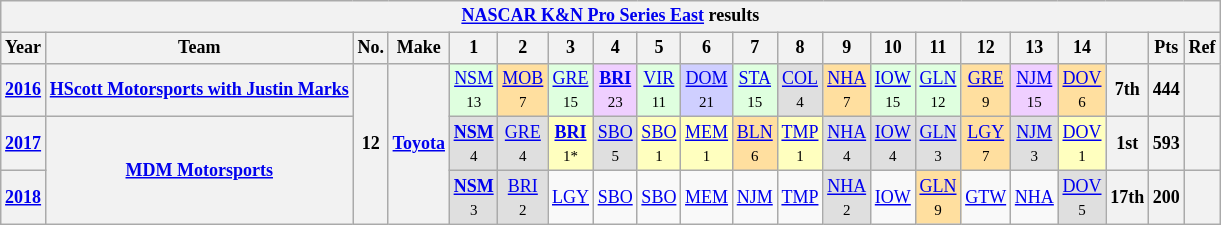<table class="wikitable" style="text-align:center; font-size:75%">
<tr>
<th colspan=45><a href='#'>NASCAR K&N Pro Series East</a> results</th>
</tr>
<tr>
<th>Year</th>
<th>Team</th>
<th>No.</th>
<th>Make</th>
<th>1</th>
<th>2</th>
<th>3</th>
<th>4</th>
<th>5</th>
<th>6</th>
<th>7</th>
<th>8</th>
<th>9</th>
<th>10</th>
<th>11</th>
<th>12</th>
<th>13</th>
<th>14</th>
<th></th>
<th>Pts</th>
<th>Ref</th>
</tr>
<tr>
<th><a href='#'>2016</a></th>
<th><a href='#'>HScott Motorsports with Justin Marks</a></th>
<th rowspan=3>12</th>
<th rowspan=3><a href='#'>Toyota</a></th>
<td style="background:#DFFFDF;"><a href='#'>NSM</a><br><small>13</small></td>
<td style="background:#FFDF9F;"><a href='#'>MOB</a><br><small>7</small></td>
<td style="background:#DFFFDF;"><a href='#'>GRE</a><br><small>15</small></td>
<td style="background:#EFCFFF;"><strong><a href='#'>BRI</a></strong><br><small>23</small></td>
<td style="background:#DFFFDF;"><a href='#'>VIR</a><br><small>11</small></td>
<td style="background:#CFCFFF;"><a href='#'>DOM</a><br><small>21</small></td>
<td style="background:#DFFFDF;"><a href='#'>STA</a><br><small>15</small></td>
<td style="background:#DFDFDF;"><a href='#'>COL</a><br><small>4</small></td>
<td style="background:#FFDF9F;"><a href='#'>NHA</a><br><small>7</small></td>
<td style="background:#DFFFDF;"><a href='#'>IOW</a><br><small>15</small></td>
<td style="background:#DFFFDF;"><a href='#'>GLN</a><br><small>12</small></td>
<td style="background:#FFDF9F;"><a href='#'>GRE</a><br><small>9</small></td>
<td style="background:#EFCFFF;"><a href='#'>NJM</a><br><small>15</small></td>
<td style="background:#FFDF9F;"><a href='#'>DOV</a><br><small>6</small></td>
<th>7th</th>
<th>444</th>
<th></th>
</tr>
<tr>
<th><a href='#'>2017</a></th>
<th rowspan=2><a href='#'>MDM Motorsports</a></th>
<td style="background:#DFDFDF;"><strong><a href='#'>NSM</a></strong><br><small>4</small></td>
<td style="background:#DFDFDF;"><a href='#'>GRE</a><br><small>4</small></td>
<td style="background:#FFFFBF;"><strong><a href='#'>BRI</a></strong><br><small>1*</small></td>
<td style="background:#DFDFDF;"><a href='#'>SBO</a><br><small>5</small></td>
<td style="background:#FFFFBF;"><a href='#'>SBO</a><br><small>1</small></td>
<td style="background:#FFFFBF;"><a href='#'>MEM</a><br><small>1</small></td>
<td style="background:#FFDF9F;"><a href='#'>BLN</a><br><small>6</small></td>
<td style="background:#FFFFBF;"><a href='#'>TMP</a><br><small>1</small></td>
<td style="background:#DFDFDF;"><a href='#'>NHA</a><br><small>4</small></td>
<td style="background:#DFDFDF;"><a href='#'>IOW</a><br><small>4</small></td>
<td style="background:#DFDFDF;"><a href='#'>GLN</a><br><small>3</small></td>
<td style="background:#FFDF9F;"><a href='#'>LGY</a><br><small>7</small></td>
<td style="background:#DFDFDF;"><a href='#'>NJM</a><br><small>3</small></td>
<td style="background:#FFFFBF;"><a href='#'>DOV</a><br><small>1</small></td>
<th>1st</th>
<th>593</th>
<th></th>
</tr>
<tr>
<th><a href='#'>2018</a></th>
<td style="background:#DFDFDF;"><strong><a href='#'>NSM</a></strong><br><small>3</small></td>
<td style="background:#DFDFDF;"><a href='#'>BRI</a><br><small>2</small></td>
<td><a href='#'>LGY</a></td>
<td><a href='#'>SBO</a></td>
<td><a href='#'>SBO</a></td>
<td><a href='#'>MEM</a></td>
<td><a href='#'>NJM</a></td>
<td><a href='#'>TMP</a></td>
<td style="background:#DFDFDF;"><a href='#'>NHA</a><br><small>2</small></td>
<td><a href='#'>IOW</a></td>
<td style="background:#FFDF9F;"><a href='#'>GLN</a><br><small>9</small></td>
<td><a href='#'>GTW</a></td>
<td><a href='#'>NHA</a></td>
<td style="background:#DFDFDF;"><a href='#'>DOV</a><br><small>5</small></td>
<th>17th</th>
<th>200</th>
<th></th>
</tr>
</table>
